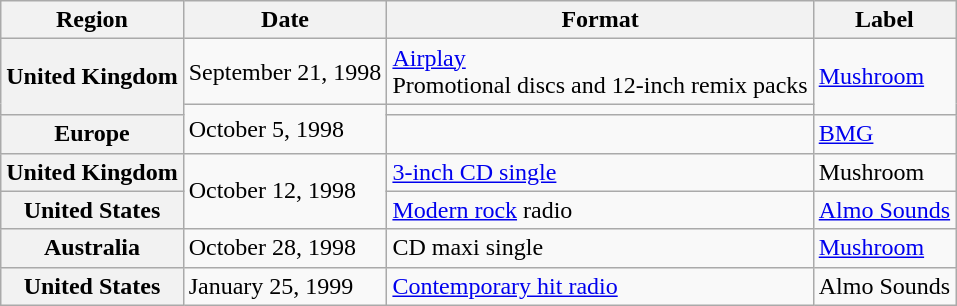<table class="wikitable plainrowheaders">
<tr>
<th scope="col">Region</th>
<th scope="col">Date</th>
<th scope="col">Format</th>
<th scope="col">Label</th>
</tr>
<tr>
<th scope="row" rowspan="2">United Kingdom</th>
<td>September 21, 1998</td>
<td><a href='#'>Airplay</a><br>  Promotional discs and 12-inch remix packs</td>
<td rowspan="2"><a href='#'>Mushroom</a></td>
</tr>
<tr>
<td rowspan="2">October 5, 1998</td>
<td></td>
</tr>
<tr>
<th scope="row">Europe</th>
<td></td>
<td><a href='#'>BMG</a></td>
</tr>
<tr>
<th scope="row">United Kingdom</th>
<td rowspan="2">October 12, 1998</td>
<td><a href='#'>3-inch CD single</a></td>
<td>Mushroom</td>
</tr>
<tr>
<th scope="row">United States</th>
<td><a href='#'>Modern rock</a> radio</td>
<td><a href='#'>Almo Sounds</a></td>
</tr>
<tr>
<th scope="row">Australia</th>
<td>October 28, 1998</td>
<td>CD maxi single</td>
<td><a href='#'>Mushroom</a></td>
</tr>
<tr>
<th scope="row">United States</th>
<td>January 25, 1999</td>
<td><a href='#'>Contemporary hit radio</a></td>
<td>Almo Sounds</td>
</tr>
</table>
